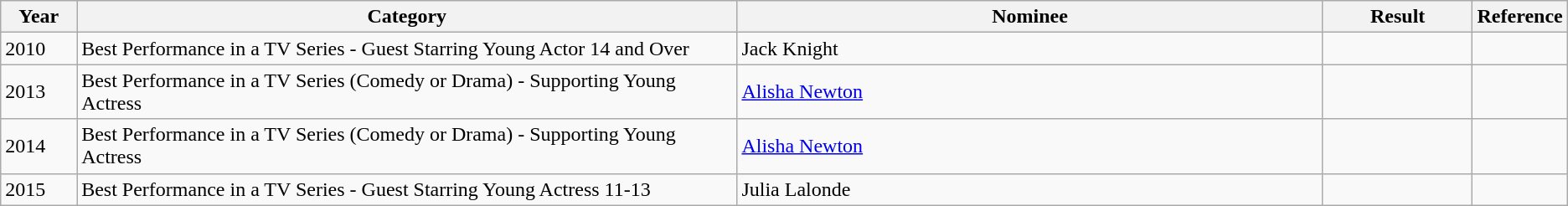<table class="wikitable">
<tr>
<th width=5%>Year</th>
<th width=45%>Category</th>
<th width=40%>Nominee</th>
<th width=10%>Result</th>
<th width=5%>Reference</th>
</tr>
<tr>
<td>2010</td>
<td>Best Performance in a TV Series - Guest Starring Young Actor 14 and Over</td>
<td>Jack Knight</td>
<td></td>
<td></td>
</tr>
<tr>
<td>2013</td>
<td>Best Performance in a TV Series (Comedy or Drama) - Supporting Young Actress</td>
<td><a href='#'>Alisha Newton</a></td>
<td></td>
<td></td>
</tr>
<tr>
<td>2014</td>
<td>Best Performance in a TV Series (Comedy or Drama) - Supporting Young Actress</td>
<td><a href='#'>Alisha Newton</a></td>
<td></td>
<td></td>
</tr>
<tr>
<td>2015</td>
<td>Best Performance in a TV Series - Guest Starring Young Actress 11-13</td>
<td>Julia Lalonde</td>
<td></td>
<td></td>
</tr>
</table>
